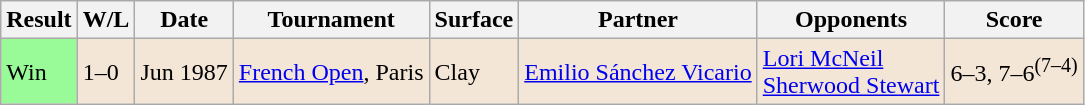<table class="sortable wikitable">
<tr>
<th>Result</th>
<th>W/L</th>
<th>Date</th>
<th>Tournament</th>
<th>Surface</th>
<th>Partner</th>
<th>Opponents</th>
<th>Score</th>
</tr>
<tr style="background:#f3e6d7;">
<td style="background:#98fb98;">Win</td>
<td>1–0</td>
<td>Jun 1987</td>
<td><a href='#'>French Open</a>, Paris</td>
<td>Clay</td>
<td> <a href='#'>Emilio Sánchez Vicario</a></td>
<td> <a href='#'>Lori McNeil </a> <br>  <a href='#'>Sherwood Stewart</a></td>
<td>6–3, 7–6<sup>(7–4)</sup></td>
</tr>
</table>
